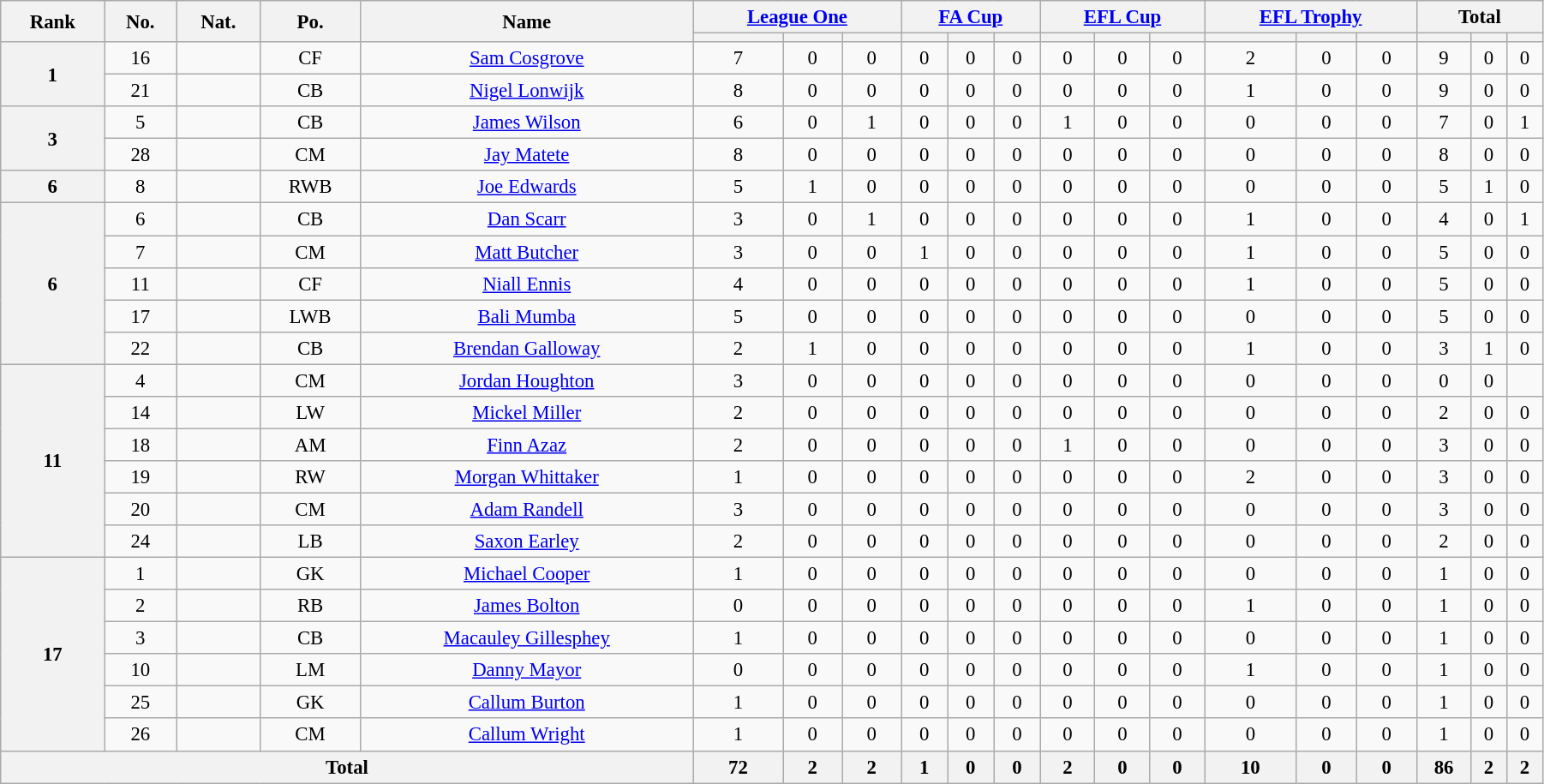<table class="wikitable" style="text-align:center; font-size:95%; width:95%;">
<tr>
<th rowspan=2>Rank</th>
<th rowspan=2>No.</th>
<th rowspan=2>Nat.</th>
<th rowspan=2>Po.</th>
<th rowspan=2>Name</th>
<th colspan=3><a href='#'>League One</a></th>
<th colspan=3><a href='#'>FA Cup</a></th>
<th colspan=3><a href='#'>EFL Cup</a></th>
<th colspan=3><a href='#'>EFL Trophy</a></th>
<th colspan=3>Total</th>
</tr>
<tr>
<th></th>
<th></th>
<th></th>
<th></th>
<th></th>
<th></th>
<th></th>
<th></th>
<th></th>
<th></th>
<th></th>
<th></th>
<th></th>
<th></th>
<th></th>
</tr>
<tr>
<th rowspan=2>1</th>
<td>16</td>
<td></td>
<td>CF</td>
<td><a href='#'>Sam Cosgrove</a></td>
<td>7</td>
<td>0</td>
<td>0</td>
<td>0</td>
<td>0</td>
<td>0</td>
<td>0</td>
<td>0</td>
<td>0</td>
<td>2</td>
<td>0</td>
<td>0</td>
<td>9</td>
<td>0</td>
<td>0</td>
</tr>
<tr>
<td>21</td>
<td></td>
<td>CB</td>
<td><a href='#'>Nigel Lonwijk</a></td>
<td>8</td>
<td>0</td>
<td>0</td>
<td>0</td>
<td>0</td>
<td>0</td>
<td>0</td>
<td>0</td>
<td>0</td>
<td>1</td>
<td>0</td>
<td>0</td>
<td>9</td>
<td>0</td>
<td>0</td>
</tr>
<tr>
<th rowspan=2>3</th>
<td>5</td>
<td></td>
<td>CB</td>
<td><a href='#'>James Wilson</a></td>
<td>6</td>
<td>0</td>
<td>1</td>
<td>0</td>
<td>0</td>
<td>0</td>
<td>1</td>
<td>0</td>
<td>0</td>
<td>0</td>
<td>0</td>
<td>0</td>
<td>7</td>
<td>0</td>
<td>1</td>
</tr>
<tr>
<td>28</td>
<td></td>
<td>CM</td>
<td><a href='#'>Jay Matete</a></td>
<td>8</td>
<td>0</td>
<td>0</td>
<td>0</td>
<td>0</td>
<td>0</td>
<td>0</td>
<td>0</td>
<td>0</td>
<td>0</td>
<td>0</td>
<td>0</td>
<td>8</td>
<td>0</td>
<td>0</td>
</tr>
<tr>
<th rowspan=1>6</th>
<td>8</td>
<td></td>
<td>RWB</td>
<td><a href='#'>Joe Edwards</a></td>
<td>5</td>
<td>1</td>
<td>0</td>
<td>0</td>
<td>0</td>
<td>0</td>
<td>0</td>
<td>0</td>
<td>0</td>
<td>0</td>
<td>0</td>
<td>0</td>
<td>5</td>
<td>1</td>
<td>0</td>
</tr>
<tr>
<th rowspan=5>6</th>
<td>6</td>
<td></td>
<td>CB</td>
<td><a href='#'>Dan Scarr</a></td>
<td>3</td>
<td>0</td>
<td>1</td>
<td>0</td>
<td>0</td>
<td>0</td>
<td>0</td>
<td>0</td>
<td>0</td>
<td>1</td>
<td>0</td>
<td>0</td>
<td>4</td>
<td>0</td>
<td>1</td>
</tr>
<tr>
<td>7</td>
<td></td>
<td>CM</td>
<td><a href='#'>Matt Butcher</a></td>
<td>3</td>
<td>0</td>
<td>0</td>
<td>1</td>
<td>0</td>
<td>0</td>
<td>0</td>
<td>0</td>
<td>0</td>
<td>1</td>
<td>0</td>
<td>0</td>
<td>5</td>
<td>0</td>
<td>0</td>
</tr>
<tr>
<td>11</td>
<td></td>
<td>CF</td>
<td><a href='#'>Niall Ennis</a></td>
<td>4</td>
<td>0</td>
<td>0</td>
<td>0</td>
<td>0</td>
<td>0</td>
<td>0</td>
<td>0</td>
<td>0</td>
<td>1</td>
<td>0</td>
<td>0</td>
<td>5</td>
<td>0</td>
<td>0</td>
</tr>
<tr>
<td>17</td>
<td></td>
<td>LWB</td>
<td><a href='#'>Bali Mumba</a></td>
<td>5</td>
<td>0</td>
<td>0</td>
<td>0</td>
<td>0</td>
<td>0</td>
<td>0</td>
<td>0</td>
<td>0</td>
<td>0</td>
<td>0</td>
<td>0</td>
<td>5</td>
<td>0</td>
<td>0</td>
</tr>
<tr>
<td>22</td>
<td></td>
<td>CB</td>
<td><a href='#'>Brendan Galloway</a></td>
<td>2</td>
<td>1</td>
<td>0</td>
<td>0</td>
<td>0</td>
<td>0</td>
<td>0</td>
<td>0</td>
<td>0</td>
<td>1</td>
<td>0</td>
<td>0</td>
<td>3</td>
<td>1</td>
<td>0</td>
</tr>
<tr>
<th rowspan=6>11</th>
<td>4</td>
<td></td>
<td>CM</td>
<td><a href='#'>Jordan Houghton</a></td>
<td>3</td>
<td>0</td>
<td>0</td>
<td>0</td>
<td>0</td>
<td>0</td>
<td>0</td>
<td>0</td>
<td>0</td>
<td>0</td>
<td>0</td>
<td>0</td>
<td 3>0</td>
<td>0</td>
</tr>
<tr>
<td>14</td>
<td></td>
<td>LW</td>
<td><a href='#'>Mickel Miller</a></td>
<td>2</td>
<td>0</td>
<td>0</td>
<td>0</td>
<td>0</td>
<td>0</td>
<td>0</td>
<td>0</td>
<td>0</td>
<td>0</td>
<td>0</td>
<td>0</td>
<td>2</td>
<td>0</td>
<td>0</td>
</tr>
<tr>
<td>18</td>
<td></td>
<td>AM</td>
<td><a href='#'>Finn Azaz</a></td>
<td>2</td>
<td>0</td>
<td>0</td>
<td>0</td>
<td>0</td>
<td>0</td>
<td>1</td>
<td>0</td>
<td>0</td>
<td>0</td>
<td>0</td>
<td>0</td>
<td>3</td>
<td>0</td>
<td>0</td>
</tr>
<tr>
<td>19</td>
<td></td>
<td>RW</td>
<td><a href='#'>Morgan Whittaker</a></td>
<td>1</td>
<td>0</td>
<td>0</td>
<td>0</td>
<td>0</td>
<td>0</td>
<td>0</td>
<td>0</td>
<td>0</td>
<td>2</td>
<td>0</td>
<td>0</td>
<td>3</td>
<td>0</td>
<td>0</td>
</tr>
<tr>
<td>20</td>
<td></td>
<td>CM</td>
<td><a href='#'>Adam Randell</a></td>
<td>3</td>
<td>0</td>
<td>0</td>
<td>0</td>
<td>0</td>
<td>0</td>
<td>0</td>
<td>0</td>
<td>0</td>
<td>0</td>
<td>0</td>
<td>0</td>
<td>3</td>
<td>0</td>
<td>0</td>
</tr>
<tr>
<td>24</td>
<td></td>
<td>LB</td>
<td><a href='#'>Saxon Earley</a></td>
<td>2</td>
<td>0</td>
<td>0</td>
<td>0</td>
<td>0</td>
<td>0</td>
<td>0</td>
<td>0</td>
<td>0</td>
<td>0</td>
<td>0</td>
<td>0</td>
<td>2</td>
<td>0</td>
<td>0</td>
</tr>
<tr>
<th rowspan=6>17</th>
<td>1</td>
<td></td>
<td>GK</td>
<td><a href='#'>Michael Cooper</a></td>
<td>1</td>
<td>0</td>
<td>0</td>
<td>0</td>
<td>0</td>
<td>0</td>
<td>0</td>
<td>0</td>
<td>0</td>
<td>0</td>
<td>0</td>
<td>0</td>
<td>1</td>
<td>0</td>
<td>0</td>
</tr>
<tr>
<td>2</td>
<td></td>
<td>RB</td>
<td><a href='#'>James Bolton</a></td>
<td>0</td>
<td>0</td>
<td>0</td>
<td>0</td>
<td>0</td>
<td>0</td>
<td>0</td>
<td>0</td>
<td>0</td>
<td>1</td>
<td>0</td>
<td>0</td>
<td>1</td>
<td>0</td>
<td>0</td>
</tr>
<tr>
<td>3</td>
<td></td>
<td>CB</td>
<td><a href='#'>Macauley Gillesphey</a></td>
<td>1</td>
<td>0</td>
<td>0</td>
<td>0</td>
<td>0</td>
<td>0</td>
<td>0</td>
<td>0</td>
<td>0</td>
<td>0</td>
<td>0</td>
<td>0</td>
<td>1</td>
<td>0</td>
<td>0</td>
</tr>
<tr>
<td>10</td>
<td></td>
<td>LM</td>
<td><a href='#'>Danny Mayor</a></td>
<td>0</td>
<td>0</td>
<td>0</td>
<td>0</td>
<td>0</td>
<td>0</td>
<td>0</td>
<td>0</td>
<td>0</td>
<td>1</td>
<td>0</td>
<td>0</td>
<td>1</td>
<td>0</td>
<td>0</td>
</tr>
<tr>
<td>25</td>
<td></td>
<td>GK</td>
<td><a href='#'>Callum Burton</a></td>
<td>1</td>
<td>0</td>
<td>0</td>
<td>0</td>
<td>0</td>
<td>0</td>
<td>0</td>
<td>0</td>
<td>0</td>
<td>0</td>
<td>0</td>
<td>0</td>
<td>1</td>
<td>0</td>
<td>0</td>
</tr>
<tr>
<td>26</td>
<td></td>
<td>CM</td>
<td><a href='#'>Callum Wright</a></td>
<td>1</td>
<td>0</td>
<td>0</td>
<td>0</td>
<td>0</td>
<td>0</td>
<td>0</td>
<td>0</td>
<td>0</td>
<td>0</td>
<td>0</td>
<td>0</td>
<td>1</td>
<td>0</td>
<td>0</td>
</tr>
<tr>
<th colspan=5>Total</th>
<th>72</th>
<th>2</th>
<th>2</th>
<th>1</th>
<th>0</th>
<th>0</th>
<th>2</th>
<th>0</th>
<th>0</th>
<th>10</th>
<th>0</th>
<th>0</th>
<th>86</th>
<th>2</th>
<th>2</th>
</tr>
</table>
